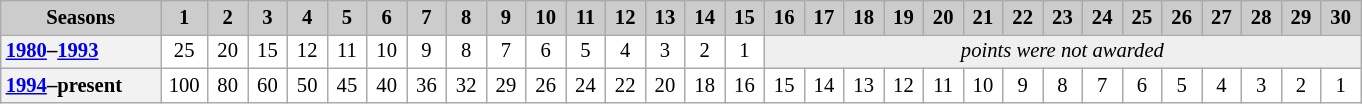<table class="wikitable plainrowheaders" style="background:#fff; font-size:86%; line-height:16px; border:grey solid 1px; border-collapse:collapse;">
<tr style="background:#ccc; text-align:center;">
<th style="background:#ccc;">Seasons</th>
<th style="background:#ccc;" width="25">1</th>
<th style="background:#ccc;" width="20">2</th>
<th style="background:#ccc;" width="20">3</th>
<th style="background:#ccc;" width="20">4</th>
<th style="background:#ccc;" width="20">5</th>
<th style="background:#ccc;" width="20">6</th>
<th style="background:#ccc;" width="20">7</th>
<th style="background:#ccc;" width="20">8</th>
<th style="background:#ccc;" width="20">9</th>
<th style="background:#ccc;" width="20">10</th>
<th style="background:#ccc;" width="20">11</th>
<th style="background:#ccc;" width="20">12</th>
<th style="background:#ccc;" width="20">13</th>
<th style="background:#ccc;" width="20">14</th>
<th style="background:#ccc;" width="20">15</th>
<th style="background:#ccc;" width="20">16</th>
<th style="background:#ccc;" width="20">17</th>
<th style="background:#ccc;" width="20">18</th>
<th style="background:#ccc;" width="20">19</th>
<th style="background:#ccc;" width="20">20</th>
<th style="background:#ccc;" width="20">21</th>
<th style="background:#ccc;" width="20">22</th>
<th style="background:#ccc;" width="20">23</th>
<th style="background:#ccc;" width="20">24</th>
<th style="background:#ccc;" width="20">25</th>
<th style="background:#ccc;" width="20">26</th>
<th style="background:#ccc;" width="20">27</th>
<th style="background:#ccc;" width="20">28</th>
<th style="background:#ccc;" width="20">29</th>
<th style="background:#ccc;" width="20">30</th>
</tr>
<tr style="text-align: center;">
<th width=100 style="text-align:left"><a href='#'>1980</a>–<a href='#'>1993</a></th>
<td>25</td>
<td>20</td>
<td>15</td>
<td>12</td>
<td>11</td>
<td>10</td>
<td>9</td>
<td>8</td>
<td>7</td>
<td>6</td>
<td>5</td>
<td>4</td>
<td>3</td>
<td>2</td>
<td>1</td>
<td colspan="15" style="background:#efefef;"><em>points were not awarded</em></td>
</tr>
<tr style="text-align: center;">
<th width=100 style="text-align:left"><a href='#'>1994</a>–present</th>
<td>100</td>
<td>80</td>
<td>60</td>
<td>50</td>
<td>45</td>
<td>40</td>
<td>36</td>
<td>32</td>
<td>29</td>
<td>26</td>
<td>24</td>
<td>22</td>
<td>20</td>
<td>18</td>
<td>16</td>
<td>15</td>
<td>14</td>
<td>13</td>
<td>12</td>
<td>11</td>
<td>10</td>
<td>9</td>
<td>8</td>
<td>7</td>
<td>6</td>
<td>5</td>
<td>4</td>
<td>3</td>
<td>2</td>
<td>1</td>
</tr>
</table>
